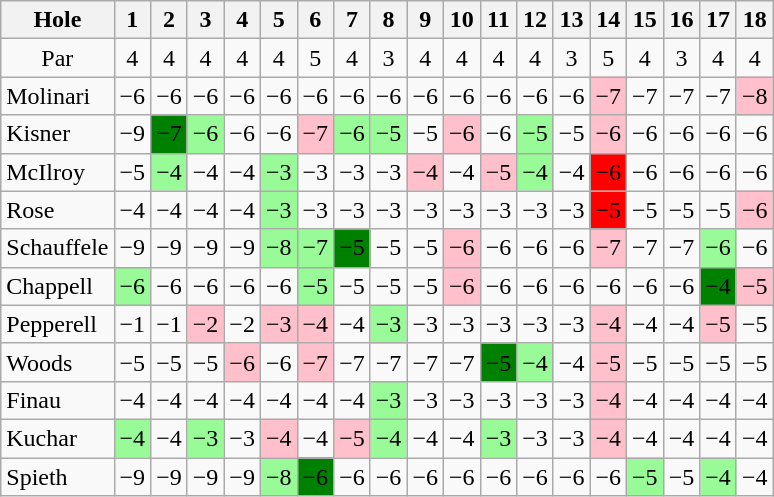<table class="wikitable" style="text-align:center">
<tr>
<th>Hole</th>
<th>1</th>
<th>2</th>
<th>3</th>
<th>4</th>
<th>5</th>
<th>6</th>
<th>7</th>
<th>8</th>
<th>9</th>
<th>10</th>
<th>11</th>
<th>12</th>
<th>13</th>
<th>14</th>
<th>15</th>
<th>16</th>
<th>17</th>
<th>18</th>
</tr>
<tr>
<td>Par</td>
<td>4</td>
<td>4</td>
<td>4</td>
<td>4</td>
<td>4</td>
<td>5</td>
<td>4</td>
<td>3</td>
<td>4</td>
<td>4</td>
<td>4</td>
<td>4</td>
<td>3</td>
<td>5</td>
<td>4</td>
<td>3</td>
<td>4</td>
<td>4</td>
</tr>
<tr>
<td align=left> Molinari</td>
<td>−6</td>
<td>−6</td>
<td>−6</td>
<td>−6</td>
<td>−6</td>
<td>−6</td>
<td>−6</td>
<td>−6</td>
<td>−6</td>
<td>−6</td>
<td>−6</td>
<td>−6</td>
<td>−6</td>
<td style="background: Pink;">−7</td>
<td>−7</td>
<td>−7</td>
<td>−7</td>
<td style="background: Pink;">−8</td>
</tr>
<tr>
<td align=left> Kisner</td>
<td>−9</td>
<td style="background: Green;">−7</td>
<td style="background: PaleGreen;">−6</td>
<td>−6</td>
<td>−6</td>
<td style="background: Pink;">−7</td>
<td style="background: PaleGreen;">−6</td>
<td style="background: PaleGreen;">−5</td>
<td>−5</td>
<td style="background: Pink;">−6</td>
<td>−6</td>
<td style="background: PaleGreen;">−5</td>
<td>−5</td>
<td style="background: Pink;">−6</td>
<td>−6</td>
<td>−6</td>
<td>−6</td>
<td>−6</td>
</tr>
<tr>
<td align=left> McIlroy</td>
<td>−5</td>
<td style="background: PaleGreen;">−4</td>
<td>−4</td>
<td>−4</td>
<td style="background: PaleGreen;">−3</td>
<td>−3</td>
<td>−3</td>
<td>−3</td>
<td style="background: Pink;">−4</td>
<td>−4</td>
<td style="background: Pink;">−5</td>
<td style="background: PaleGreen;">−4</td>
<td>−4</td>
<td style="background: Red;">−6</td>
<td>−6</td>
<td>−6</td>
<td>−6</td>
<td>−6</td>
</tr>
<tr>
<td align=left> Rose</td>
<td>−4</td>
<td>−4</td>
<td>−4</td>
<td>−4</td>
<td style="background: PaleGreen;">−3</td>
<td>−3</td>
<td>−3</td>
<td>−3</td>
<td>−3</td>
<td>−3</td>
<td>−3</td>
<td>−3</td>
<td>−3</td>
<td style="background: Red;">−5</td>
<td>−5</td>
<td>−5</td>
<td>−5</td>
<td style="background: Pink;">−6</td>
</tr>
<tr>
<td align=left> Schauffele</td>
<td>−9</td>
<td>−9</td>
<td>−9</td>
<td>−9</td>
<td style="background: PaleGreen;">−8</td>
<td style="background: PaleGreen;">−7</td>
<td style="background: Green;">−5</td>
<td>−5</td>
<td>−5</td>
<td style="background: Pink;">−6</td>
<td>−6</td>
<td>−6</td>
<td>−6</td>
<td style="background: Pink;">−7</td>
<td>−7</td>
<td>−7</td>
<td style="background: PaleGreen;">−6</td>
<td>−6</td>
</tr>
<tr>
<td align=left> Chappell</td>
<td style="background: PaleGreen;">−6</td>
<td>−6</td>
<td>−6</td>
<td>−6</td>
<td>−6</td>
<td style="background: PaleGreen;">−5</td>
<td>−5</td>
<td>−5</td>
<td>−5</td>
<td style="background: Pink;">−6</td>
<td>−6</td>
<td>−6</td>
<td>−6</td>
<td>−6</td>
<td>−6</td>
<td>−6</td>
<td style="background: Green;">−4</td>
<td style="background: Pink;">−5</td>
</tr>
<tr>
<td align=left> Pepperell</td>
<td>−1</td>
<td>−1</td>
<td style="background: Pink;">−2</td>
<td>−2</td>
<td style="background: Pink;">−3</td>
<td style="background: Pink;">−4</td>
<td>−4</td>
<td style="background: PaleGreen;">−3</td>
<td>−3</td>
<td>−3</td>
<td>−3</td>
<td>−3</td>
<td>−3</td>
<td style="background: Pink;">−4</td>
<td>−4</td>
<td>−4</td>
<td style="background: Pink;">−5</td>
<td>−5</td>
</tr>
<tr>
<td align=left> Woods</td>
<td>−5</td>
<td>−5</td>
<td>−5</td>
<td style="background: Pink;">−6</td>
<td>−6</td>
<td style="background: Pink;">−7</td>
<td>−7</td>
<td>−7</td>
<td>−7</td>
<td>−7</td>
<td style="background: Green;">−5</td>
<td style="background: PaleGreen;">−4</td>
<td>−4</td>
<td style="background: Pink;">−5</td>
<td>−5</td>
<td>−5</td>
<td>−5</td>
<td>−5</td>
</tr>
<tr>
<td align=left> Finau</td>
<td>−4</td>
<td>−4</td>
<td>−4</td>
<td>−4</td>
<td>−4</td>
<td>−4</td>
<td>−4</td>
<td style="background: PaleGreen;">−3</td>
<td>−3</td>
<td>−3</td>
<td>−3</td>
<td>−3</td>
<td>−3</td>
<td style="background: Pink;">−4</td>
<td>−4</td>
<td>−4</td>
<td>−4</td>
<td>−4</td>
</tr>
<tr>
<td align=left> Kuchar</td>
<td style="background: PaleGreen;">−4</td>
<td>−4</td>
<td style="background: PaleGreen;">−3</td>
<td>−3</td>
<td style="background: Pink;">−4</td>
<td>−4</td>
<td style="background: Pink;">−5</td>
<td style="background: PaleGreen;">−4</td>
<td>−4</td>
<td>−4</td>
<td style="background: PaleGreen;">−3</td>
<td>−3</td>
<td>−3</td>
<td style="background: Pink;">−4</td>
<td>−4</td>
<td>−4</td>
<td>−4</td>
<td>−4</td>
</tr>
<tr>
<td align=left> Spieth</td>
<td>−9</td>
<td>−9</td>
<td>−9</td>
<td>−9</td>
<td style="background: PaleGreen;">−8</td>
<td style="background: Green;">−6</td>
<td>−6</td>
<td>−6</td>
<td>−6</td>
<td>−6</td>
<td>−6</td>
<td>−6</td>
<td>−6</td>
<td>−6</td>
<td style="background: PaleGreen;">−5</td>
<td>−5</td>
<td style="background: PaleGreen;">−4</td>
<td>−4</td>
</tr>
</table>
